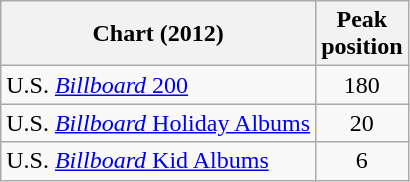<table class="wikitable sortable">
<tr>
<th>Chart (2012)</th>
<th>Peak<br>position</th>
</tr>
<tr>
<td>U.S. <a href='#'><em>Billboard</em> 200</a></td>
<td style="text-align:center;">180</td>
</tr>
<tr>
<td>U.S. <a href='#'><em>Billboard</em> Holiday Albums</a></td>
<td style="text-align:center;">20</td>
</tr>
<tr>
<td>U.S. <a href='#'><em>Billboard</em> Kid Albums</a></td>
<td style="text-align:center;">6</td>
</tr>
</table>
